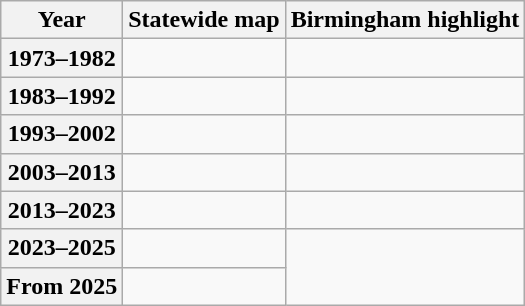<table class=wikitable>
<tr>
<th scope="col">Year</th>
<th scope="col">Statewide map</th>
<th scope="col">Birmingham highlight</th>
</tr>
<tr>
<th scope="row">1973–1982</th>
<td></td>
<td></td>
</tr>
<tr>
<th scope="row">1983–1992</th>
<td></td>
<td></td>
</tr>
<tr>
<th scope="row">1993–2002</th>
<td></td>
<td></td>
</tr>
<tr>
<th scope="row">2003–2013</th>
<td></td>
<td></td>
</tr>
<tr>
<th scope="row">2013–2023</th>
<td></td>
<td></td>
</tr>
<tr>
<th scope="row">2023–2025</th>
<td></td>
</tr>
<tr>
<th scope="row">From 2025</th>
<td></td>
</tr>
</table>
